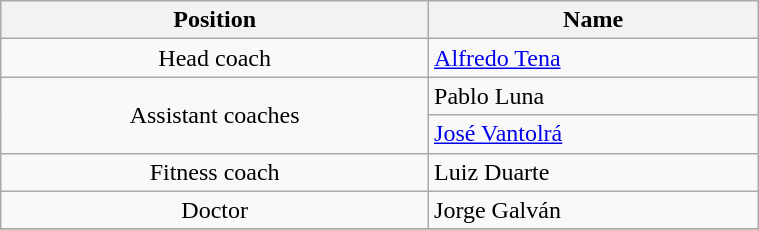<table class="wikitable" style="text-align:center; font-size:100%; width:40%;">
<tr>
<th>Position</th>
<th>Name</th>
</tr>
<tr>
<td>Head coach</td>
<td align=left> <a href='#'>Alfredo Tena</a></td>
</tr>
<tr>
<td rowspan=2>Assistant coaches</td>
<td align=left> Pablo Luna</td>
</tr>
<tr>
<td align=left> <a href='#'>José Vantolrá</a></td>
</tr>
<tr>
<td>Fitness coach</td>
<td align=left> Luiz Duarte</td>
</tr>
<tr>
<td>Doctor</td>
<td align=left> Jorge Galván</td>
</tr>
<tr>
</tr>
</table>
